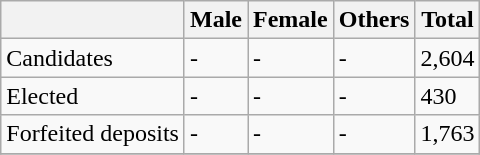<table class="wikitable sortable">
<tr>
<th></th>
<th>Male</th>
<th>Female</th>
<th>Others</th>
<th>Total</th>
</tr>
<tr>
<td>Candidates</td>
<td>-</td>
<td>-</td>
<td>-</td>
<td>2,604</td>
</tr>
<tr>
<td>Elected</td>
<td>-</td>
<td>-</td>
<td>-</td>
<td>430</td>
</tr>
<tr>
<td>Forfeited deposits</td>
<td>-</td>
<td>-</td>
<td>-</td>
<td>1,763</td>
</tr>
<tr>
</tr>
</table>
